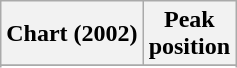<table class="wikitable sortable plainrowheaders" style="text-align:center">
<tr>
<th>Chart (2002)</th>
<th>Peak<br>position</th>
</tr>
<tr>
</tr>
<tr>
</tr>
<tr>
</tr>
<tr>
</tr>
<tr>
</tr>
</table>
